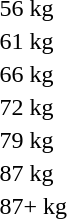<table>
<tr>
<td>56 kg</td>
<td></td>
<td></td>
<td></td>
</tr>
<tr>
<td>61 kg</td>
<td></td>
<td></td>
<td></td>
</tr>
<tr>
<td>66 kg</td>
<td></td>
<td></td>
<td></td>
</tr>
<tr>
<td>72 kg</td>
<td></td>
<td></td>
<td></td>
</tr>
<tr>
<td>79 kg</td>
<td></td>
<td></td>
<td></td>
</tr>
<tr>
<td>87 kg</td>
<td></td>
<td></td>
<td></td>
</tr>
<tr>
<td>87+ kg</td>
<td></td>
<td></td>
<td></td>
</tr>
</table>
